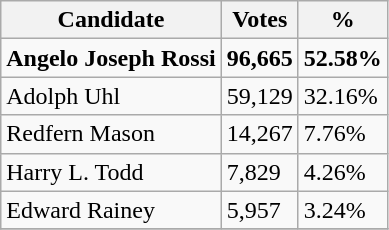<table class="wikitable">
<tr>
<th>Candidate</th>
<th>Votes</th>
<th>%</th>
</tr>
<tr>
<td><strong>Angelo Joseph Rossi</strong></td>
<td><strong>96,665</strong></td>
<td><strong>52.58%</strong></td>
</tr>
<tr>
<td>Adolph Uhl</td>
<td>59,129</td>
<td>32.16%</td>
</tr>
<tr>
<td>Redfern Mason</td>
<td>14,267</td>
<td>7.76%</td>
</tr>
<tr>
<td>Harry L. Todd</td>
<td>7,829</td>
<td>4.26%</td>
</tr>
<tr>
<td>Edward Rainey</td>
<td>5,957</td>
<td>3.24%</td>
</tr>
<tr>
</tr>
</table>
